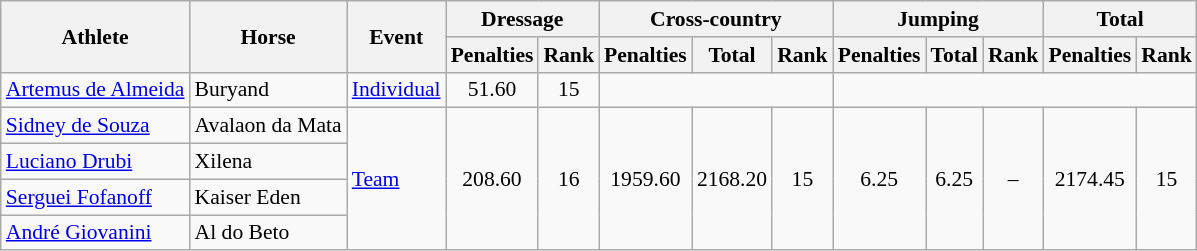<table class=wikitable style="font-size:90%">
<tr>
<th rowspan=2>Athlete</th>
<th rowspan=2>Horse</th>
<th rowspan=2>Event</th>
<th colspan="2">Dressage</th>
<th colspan="3">Cross-country</th>
<th colspan="3">Jumping</th>
<th colspan="2">Total</th>
</tr>
<tr>
<th>Penalties</th>
<th>Rank</th>
<th>Penalties</th>
<th>Total</th>
<th>Rank</th>
<th>Penalties</th>
<th>Total</th>
<th>Rank</th>
<th>Penalties</th>
<th>Rank</th>
</tr>
<tr align=center>
<td align=left><a href='#'>Artemus de Almeida</a></td>
<td align=left>Buryand</td>
<td align=left><a href='#'>Individual</a></td>
<td>51.60</td>
<td>15</td>
<td colspan=3></td>
<td colspan=5></td>
</tr>
<tr align=center>
<td align=left><a href='#'>Sidney de Souza</a></td>
<td align=left>Avalaon da Mata</td>
<td align=left rowspan=4><a href='#'>Team</a></td>
<td rowspan=4>208.60</td>
<td rowspan=4>16</td>
<td rowspan=4>1959.60</td>
<td rowspan=4>2168.20</td>
<td rowspan=4>15</td>
<td rowspan=4>6.25</td>
<td rowspan=4>6.25</td>
<td rowspan=4>–</td>
<td rowspan=4>2174.45</td>
<td rowspan=4>15</td>
</tr>
<tr align=center>
<td align=left><a href='#'>Luciano Drubi</a></td>
<td align=left>Xilena</td>
</tr>
<tr align=center>
<td align=left><a href='#'>Serguei Fofanoff</a></td>
<td align=left>Kaiser Eden</td>
</tr>
<tr align=center>
<td align=left><a href='#'>André Giovanini</a></td>
<td align=left>Al do Beto</td>
</tr>
</table>
